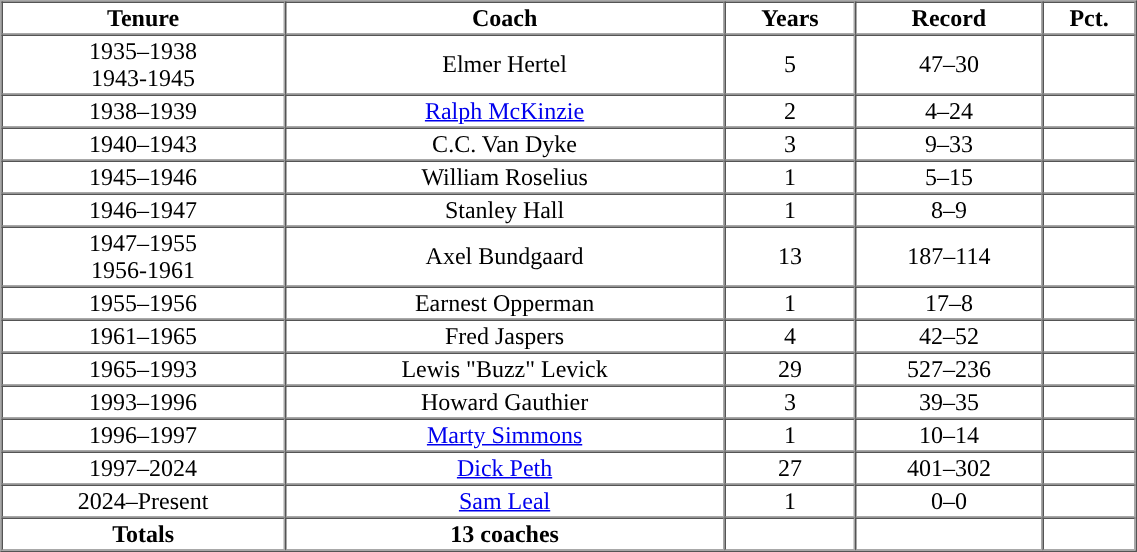<table cellpadding="1" border="1" cellspacing="0" width="60%">
<tr>
<th>Tenure</th>
<th>Coach</th>
<th>Years</th>
<th>Record</th>
<th>Pct.</th>
</tr>
<tr align="center">
<td>1935–1938<br>1943-1945</td>
<td>Elmer Hertel</td>
<td>5</td>
<td>47–30</td>
<td></td>
</tr>
<tr align="center">
<td>1938–1939</td>
<td><a href='#'>Ralph McKinzie</a></td>
<td>2</td>
<td>4–24</td>
<td></td>
</tr>
<tr align="center">
<td>1940–1943</td>
<td>C.C. Van Dyke</td>
<td>3</td>
<td>9–33</td>
<td></td>
</tr>
<tr align="center">
<td>1945–1946</td>
<td>William Roselius</td>
<td>1</td>
<td>5–15</td>
<td></td>
</tr>
<tr align="center">
<td>1946–1947</td>
<td>Stanley Hall</td>
<td>1</td>
<td>8–9</td>
<td></td>
</tr>
<tr align="center">
<td>1947–1955<br>1956-1961</td>
<td>Axel Bundgaard</td>
<td>13</td>
<td>187–114</td>
<td></td>
</tr>
<tr align="center">
<td>1955–1956</td>
<td>Earnest Opperman</td>
<td>1</td>
<td>17–8</td>
<td></td>
</tr>
<tr align="center">
<td>1961–1965</td>
<td>Fred Jaspers</td>
<td>4</td>
<td>42–52</td>
<td></td>
</tr>
<tr align="center">
<td>1965–1993</td>
<td>Lewis "Buzz" Levick</td>
<td>29</td>
<td>527–236</td>
<td></td>
</tr>
<tr align=center>
<td>1993–1996</td>
<td>Howard Gauthier</td>
<td>3</td>
<td>39–35</td>
<td></td>
</tr>
<tr align=center>
<td>1996–1997</td>
<td><a href='#'>Marty Simmons</a></td>
<td>1</td>
<td>10–14</td>
<td></td>
</tr>
<tr align=center>
<td>1997–2024</td>
<td><a href='#'>Dick Peth</a></td>
<td>27</td>
<td>401–302</td>
<td></td>
</tr>
<tr align=center>
<td>2024–Present</td>
<td><a href='#'>Sam Leal</a></td>
<td>1</td>
<td>0–0</td>
<td></td>
</tr>
<tr align=center>
<th>Totals</th>
<th>13 coaches</th>
<th></th>
<th></th>
<th></th>
</tr>
</table>
